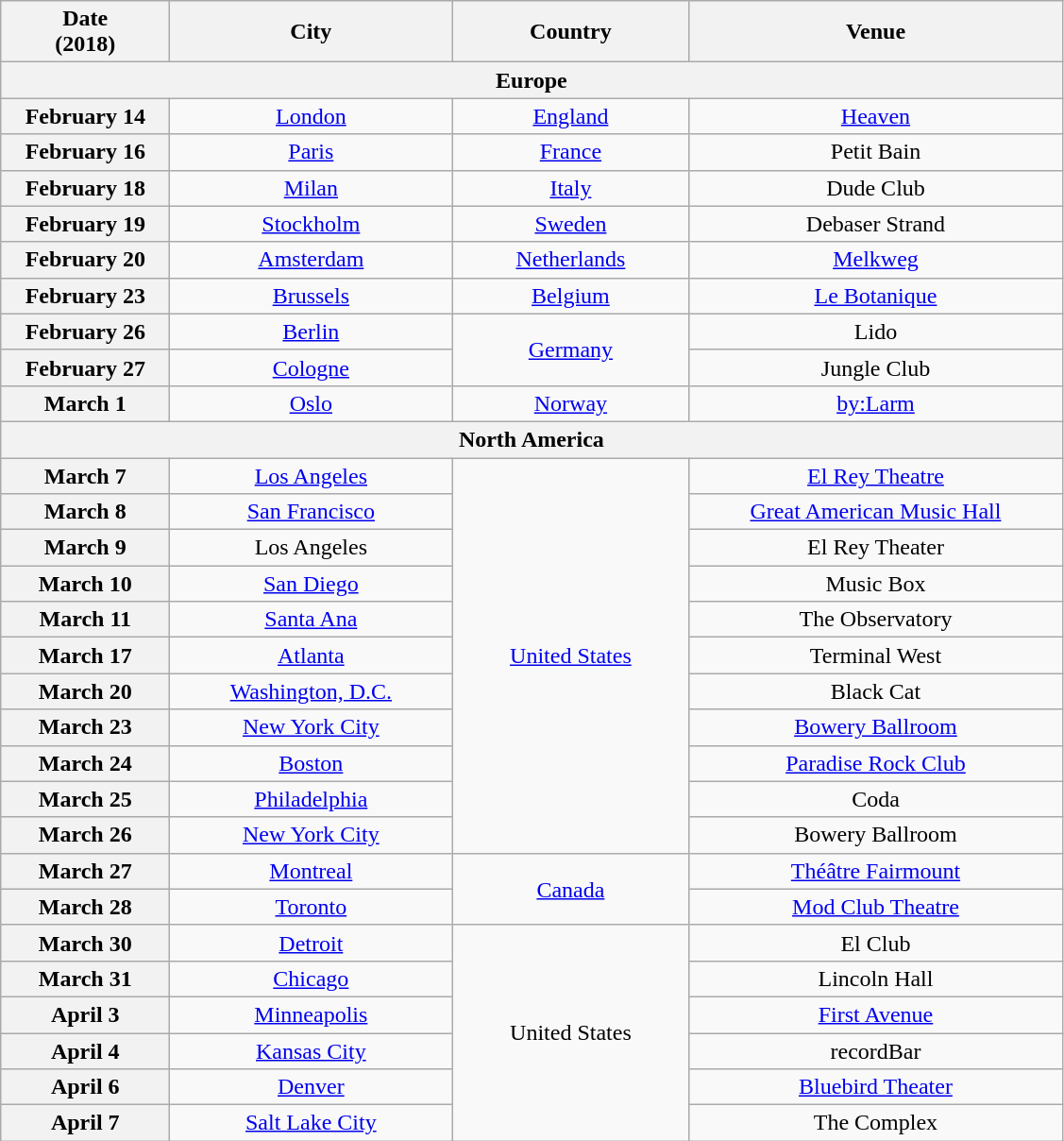<table class="wikitable plainrowheaders" style="text-align:center;">
<tr>
<th scope="col" style="width:7em;">Date<br>(2018)</th>
<th scope="col" style="width:12em;">City</th>
<th scope="col" style="width:10em;">Country</th>
<th scope="col" style="width:16em;">Venue</th>
</tr>
<tr>
<th colspan="4">Europe</th>
</tr>
<tr>
<th scope="row" style="text-align:center;">February 14</th>
<td><a href='#'>London</a></td>
<td><a href='#'>England</a></td>
<td><a href='#'>Heaven</a></td>
</tr>
<tr>
<th scope="row" style="text-align:center;">February 16</th>
<td><a href='#'>Paris</a></td>
<td><a href='#'>France</a></td>
<td>Petit Bain</td>
</tr>
<tr>
<th scope="row" style="text-align:center;">February 18</th>
<td><a href='#'>Milan</a></td>
<td><a href='#'>Italy</a></td>
<td>Dude Club</td>
</tr>
<tr>
<th scope="row" style="text-align:center;">February 19</th>
<td><a href='#'>Stockholm</a></td>
<td><a href='#'>Sweden</a></td>
<td>Debaser Strand</td>
</tr>
<tr>
<th scope="row" style="text-align:center;">February 20</th>
<td><a href='#'>Amsterdam</a></td>
<td><a href='#'>Netherlands</a></td>
<td><a href='#'>Melkweg</a></td>
</tr>
<tr>
<th scope="row" style="text-align:center;">February 23</th>
<td><a href='#'>Brussels</a></td>
<td><a href='#'>Belgium</a></td>
<td><a href='#'>Le Botanique</a></td>
</tr>
<tr>
<th scope="row" style="text-align:center;">February 26</th>
<td><a href='#'>Berlin</a></td>
<td rowspan="2"><a href='#'>Germany</a></td>
<td>Lido</td>
</tr>
<tr>
<th scope="row" style="text-align:center;">February 27</th>
<td><a href='#'>Cologne</a></td>
<td>Jungle Club</td>
</tr>
<tr>
<th scope="row" style="text-align:center;">March 1</th>
<td><a href='#'>Oslo</a></td>
<td><a href='#'>Norway</a></td>
<td><a href='#'>by:Larm</a></td>
</tr>
<tr>
<th colspan="4">North America</th>
</tr>
<tr>
<th scope="row" style="text-align:center;">March 7</th>
<td><a href='#'>Los Angeles</a></td>
<td rowspan="11"><a href='#'>United States</a></td>
<td><a href='#'>El Rey Theatre</a></td>
</tr>
<tr>
<th scope="row" style="text-align:center;">March 8</th>
<td><a href='#'>San Francisco</a></td>
<td><a href='#'>Great American Music Hall</a></td>
</tr>
<tr>
<th scope="row" style="text-align:center;">March 9</th>
<td>Los Angeles</td>
<td>El Rey Theater</td>
</tr>
<tr>
<th scope="row" style="text-align:center;">March 10</th>
<td><a href='#'>San Diego</a></td>
<td>Music Box</td>
</tr>
<tr>
<th scope="row" style="text-align:center;">March 11</th>
<td><a href='#'>Santa Ana</a></td>
<td>The Observatory</td>
</tr>
<tr>
<th scope="row" style="text-align:center;">March 17</th>
<td><a href='#'>Atlanta</a></td>
<td>Terminal West</td>
</tr>
<tr>
<th scope="row" style="text-align:center;">March 20</th>
<td><a href='#'>Washington, D.C.</a></td>
<td>Black Cat</td>
</tr>
<tr>
<th scope="row" style="text-align:center;">March 23</th>
<td><a href='#'>New York City</a></td>
<td><a href='#'>Bowery Ballroom</a></td>
</tr>
<tr>
<th scope="row" style="text-align:center;">March 24</th>
<td><a href='#'>Boston</a></td>
<td><a href='#'>Paradise Rock Club</a></td>
</tr>
<tr>
<th scope="row" style="text-align:center;">March 25</th>
<td><a href='#'>Philadelphia</a></td>
<td>Coda</td>
</tr>
<tr>
<th scope="row" style="text-align:center;">March 26</th>
<td><a href='#'>New York City</a></td>
<td>Bowery Ballroom</td>
</tr>
<tr>
<th scope="row" style="text-align:center;">March 27</th>
<td><a href='#'>Montreal</a></td>
<td rowspan="2"><a href='#'>Canada</a></td>
<td><a href='#'>Théâtre Fairmount</a></td>
</tr>
<tr>
<th scope="row" style="text-align:center;">March 28</th>
<td><a href='#'>Toronto</a></td>
<td><a href='#'>Mod Club Theatre</a></td>
</tr>
<tr>
<th scope="row" style="text-align:center;">March 30</th>
<td><a href='#'>Detroit</a></td>
<td rowspan="6">United States</td>
<td>El Club</td>
</tr>
<tr>
<th scope="row" style="text-align:center;">March 31</th>
<td><a href='#'>Chicago</a></td>
<td>Lincoln Hall</td>
</tr>
<tr>
<th scope="row" style="text-align:center;">April 3</th>
<td><a href='#'>Minneapolis</a></td>
<td><a href='#'>First Avenue</a></td>
</tr>
<tr>
<th scope="row" style="text-align:center;">April 4</th>
<td><a href='#'>Kansas City</a></td>
<td>recordBar</td>
</tr>
<tr>
<th scope="row" style="text-align:center;">April 6</th>
<td><a href='#'>Denver</a></td>
<td><a href='#'>Bluebird Theater</a></td>
</tr>
<tr>
<th scope="row" style="text-align:center;">April 7</th>
<td><a href='#'>Salt Lake City</a></td>
<td>The Complex</td>
</tr>
</table>
